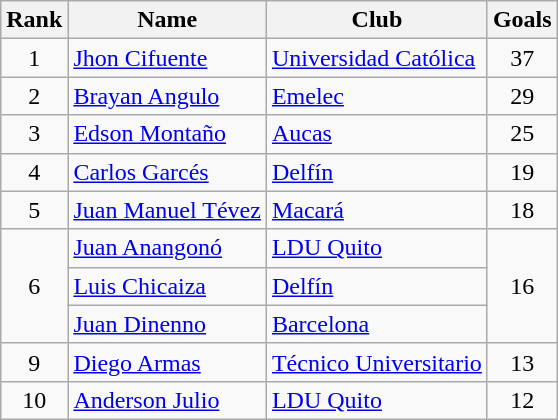<table class="wikitable" border="1">
<tr>
<th>Rank</th>
<th>Name</th>
<th>Club</th>
<th>Goals</th>
</tr>
<tr>
<td align=center>1</td>
<td> <a href='#'>Jhon Cifuente</a></td>
<td><a href='#'>Universidad Católica</a></td>
<td align=center>37</td>
</tr>
<tr>
<td align=center>2</td>
<td> <a href='#'>Brayan Angulo</a></td>
<td><a href='#'>Emelec</a></td>
<td align=center>29</td>
</tr>
<tr>
<td align=center>3</td>
<td> <a href='#'>Edson Montaño</a></td>
<td><a href='#'>Aucas</a></td>
<td align=center>25</td>
</tr>
<tr>
<td align=center>4</td>
<td> <a href='#'>Carlos Garcés</a></td>
<td><a href='#'>Delfín</a></td>
<td align=center>19</td>
</tr>
<tr>
<td align=center>5</td>
<td> <a href='#'>Juan Manuel Tévez</a></td>
<td><a href='#'>Macará</a></td>
<td align=center>18</td>
</tr>
<tr>
<td rowspan=3 align=center>6</td>
<td> <a href='#'>Juan Anangonó</a></td>
<td><a href='#'>LDU Quito</a></td>
<td rowspan=3 align=center>16</td>
</tr>
<tr>
<td> <a href='#'>Luis Chicaiza</a></td>
<td><a href='#'>Delfín</a></td>
</tr>
<tr>
<td> <a href='#'>Juan Dinenno</a></td>
<td><a href='#'>Barcelona</a></td>
</tr>
<tr>
<td align=center>9</td>
<td> <a href='#'>Diego Armas</a></td>
<td><a href='#'>Técnico Universitario</a></td>
<td align=center>13</td>
</tr>
<tr>
<td align=center>10</td>
<td> <a href='#'>Anderson Julio</a></td>
<td><a href='#'>LDU Quito</a></td>
<td align=center>12</td>
</tr>
</table>
